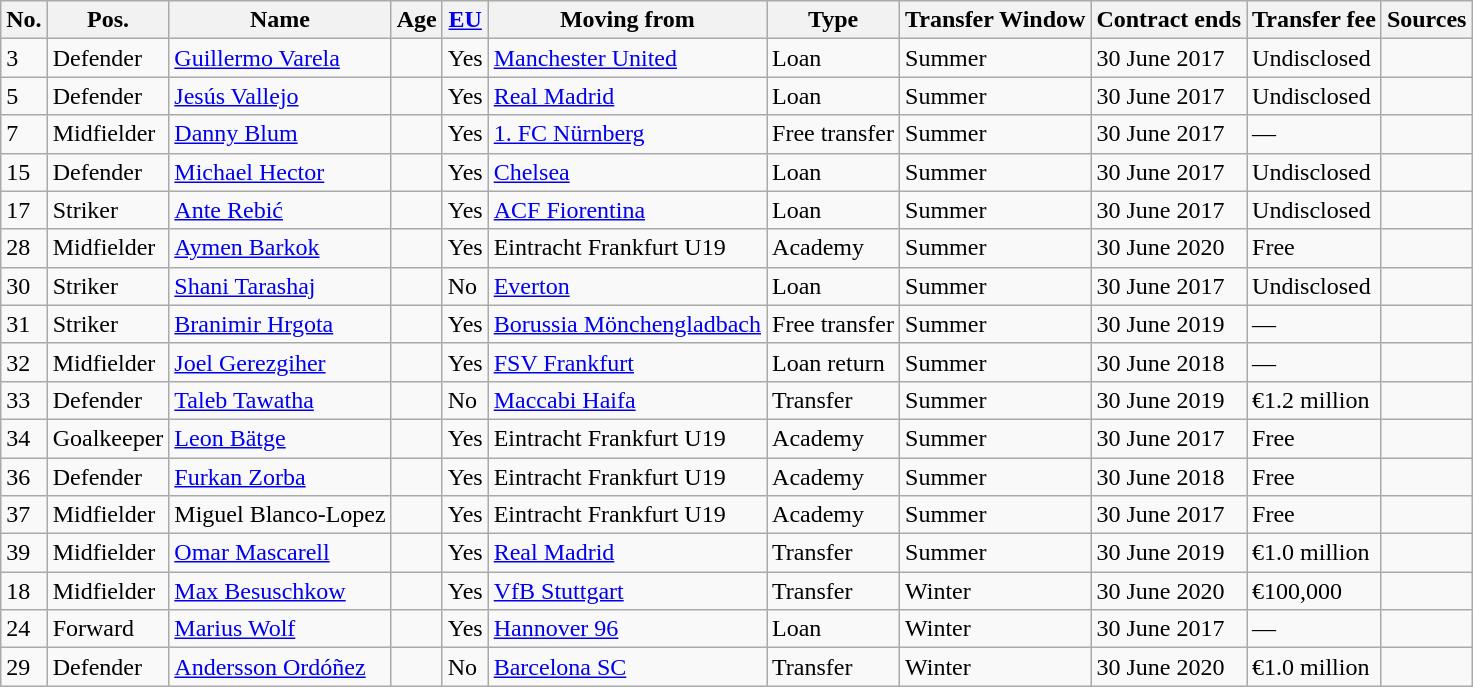<table class="wikitable">
<tr>
<th>No.</th>
<th>Pos.</th>
<th>Name</th>
<th>Age</th>
<th><a href='#'>EU</a></th>
<th>Moving from</th>
<th>Type</th>
<th>Transfer Window</th>
<th>Contract ends</th>
<th>Transfer fee</th>
<th>Sources</th>
</tr>
<tr>
<td>3</td>
<td>Defender</td>
<td><a href='#'>Guillermo Varela</a></td>
<td></td>
<td>Yes</td>
<td><a href='#'>Manchester United</a></td>
<td>Loan</td>
<td>Summer</td>
<td>30 June 2017</td>
<td>Undisclosed</td>
<td></td>
</tr>
<tr>
<td>5</td>
<td>Defender</td>
<td><a href='#'>Jesús Vallejo</a></td>
<td></td>
<td>Yes</td>
<td><a href='#'>Real Madrid</a></td>
<td>Loan</td>
<td>Summer</td>
<td>30 June 2017</td>
<td>Undisclosed</td>
<td></td>
</tr>
<tr>
<td>7</td>
<td>Midfielder</td>
<td><a href='#'>Danny Blum</a></td>
<td></td>
<td>Yes</td>
<td><a href='#'>1. FC Nürnberg</a></td>
<td>Free transfer</td>
<td>Summer</td>
<td>30 June 2017</td>
<td>—</td>
<td></td>
</tr>
<tr>
<td>15</td>
<td>Defender</td>
<td><a href='#'>Michael Hector</a></td>
<td></td>
<td>Yes</td>
<td><a href='#'>Chelsea</a></td>
<td>Loan</td>
<td>Summer</td>
<td>30 June 2017</td>
<td>Undisclosed</td>
<td></td>
</tr>
<tr>
<td>17</td>
<td>Striker</td>
<td><a href='#'>Ante Rebić</a></td>
<td></td>
<td>Yes</td>
<td><a href='#'>ACF Fiorentina</a></td>
<td>Loan</td>
<td>Summer</td>
<td>30 June 2017</td>
<td>Undisclosed</td>
<td></td>
</tr>
<tr>
<td>28</td>
<td>Midfielder</td>
<td><a href='#'>Aymen Barkok</a></td>
<td></td>
<td>Yes</td>
<td>Eintracht Frankfurt U19</td>
<td>Academy</td>
<td>Summer</td>
<td>30 June 2020</td>
<td>Free</td>
<td></td>
</tr>
<tr>
<td>30</td>
<td>Striker</td>
<td><a href='#'>Shani Tarashaj</a></td>
<td></td>
<td>No</td>
<td><a href='#'>Everton</a></td>
<td>Loan</td>
<td>Summer</td>
<td>30 June 2017</td>
<td>Undisclosed</td>
<td></td>
</tr>
<tr>
<td>31</td>
<td>Striker</td>
<td><a href='#'>Branimir Hrgota</a></td>
<td></td>
<td>Yes</td>
<td><a href='#'>Borussia Mönchengladbach</a></td>
<td>Free transfer</td>
<td>Summer</td>
<td>30 June 2019</td>
<td>—</td>
<td></td>
</tr>
<tr>
<td>32</td>
<td>Midfielder</td>
<td><a href='#'>Joel Gerezgiher</a></td>
<td></td>
<td>Yes</td>
<td><a href='#'>FSV Frankfurt</a></td>
<td>Loan return</td>
<td>Summer</td>
<td>30 June 2018</td>
<td>—</td>
<td></td>
</tr>
<tr>
<td>33</td>
<td>Defender</td>
<td><a href='#'>Taleb Tawatha</a></td>
<td></td>
<td>No</td>
<td><a href='#'>Maccabi Haifa</a></td>
<td>Transfer</td>
<td>Summer</td>
<td>30 June 2019</td>
<td>€1.2 million</td>
<td></td>
</tr>
<tr>
<td>34</td>
<td>Goalkeeper</td>
<td><a href='#'>Leon Bätge</a></td>
<td></td>
<td>Yes</td>
<td>Eintracht Frankfurt U19</td>
<td>Academy</td>
<td>Summer</td>
<td>30 June 2017</td>
<td>Free</td>
<td></td>
</tr>
<tr>
<td>36</td>
<td>Defender</td>
<td><a href='#'>Furkan Zorba</a></td>
<td></td>
<td>Yes</td>
<td>Eintracht Frankfurt U19</td>
<td>Academy</td>
<td>Summer</td>
<td>30 June 2018</td>
<td>Free</td>
<td></td>
</tr>
<tr>
<td>37</td>
<td>Midfielder</td>
<td>Miguel Blanco-Lopez</td>
<td></td>
<td>Yes</td>
<td>Eintracht Frankfurt U19</td>
<td>Academy</td>
<td>Summer</td>
<td>30 June 2017</td>
<td>Free</td>
<td></td>
</tr>
<tr>
<td>39</td>
<td>Midfielder</td>
<td><a href='#'>Omar Mascarell</a></td>
<td></td>
<td>Yes</td>
<td><a href='#'>Real Madrid</a></td>
<td>Transfer</td>
<td>Summer</td>
<td>30 June 2019</td>
<td>€1.0 million</td>
<td></td>
</tr>
<tr>
<td>18</td>
<td>Midfielder</td>
<td><a href='#'>Max Besuschkow</a></td>
<td></td>
<td>Yes</td>
<td><a href='#'>VfB Stuttgart</a></td>
<td>Transfer</td>
<td>Winter</td>
<td>30 June 2020</td>
<td>€100,000</td>
<td></td>
</tr>
<tr>
<td>24</td>
<td>Forward</td>
<td><a href='#'>Marius Wolf</a></td>
<td></td>
<td>Yes</td>
<td><a href='#'>Hannover 96</a></td>
<td>Loan</td>
<td>Winter</td>
<td>30 June 2017</td>
<td>—</td>
<td></td>
</tr>
<tr>
<td>29</td>
<td>Defender</td>
<td><a href='#'>Andersson Ordóñez</a></td>
<td></td>
<td>No</td>
<td><a href='#'>Barcelona SC</a></td>
<td>Transfer</td>
<td>Winter</td>
<td>30 June 2020</td>
<td>€1.0 million</td>
<td></td>
</tr>
</table>
